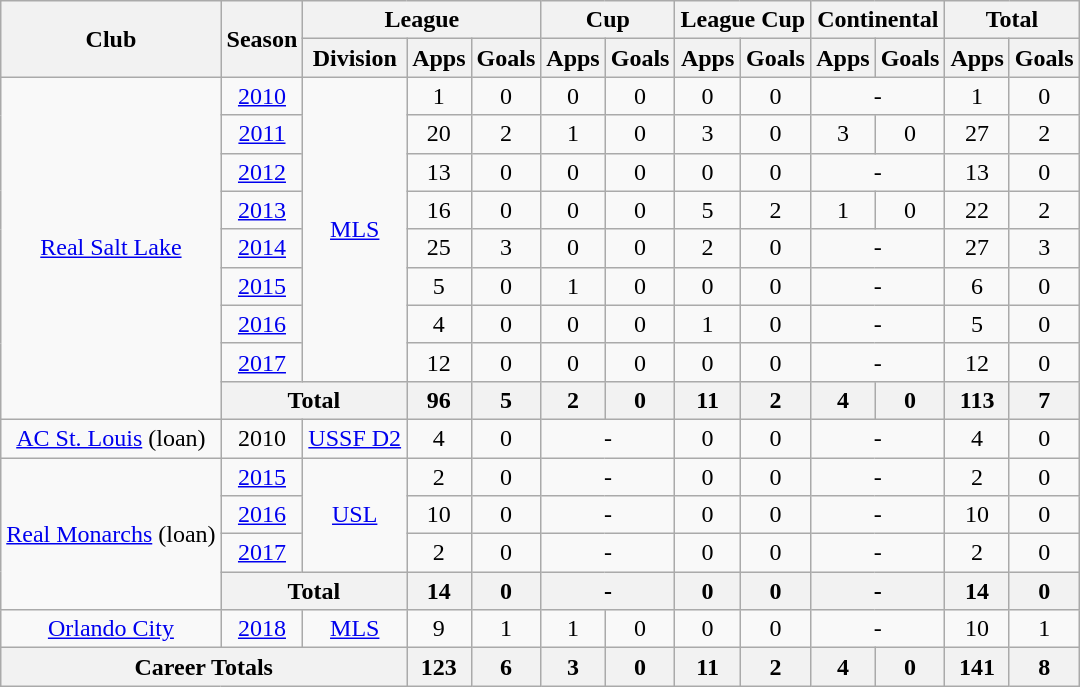<table class="wikitable" style="text-align:center;">
<tr>
<th rowspan="2">Club</th>
<th rowspan="2">Season</th>
<th colspan="3">League</th>
<th colspan="2">Cup</th>
<th colspan="2">League Cup</th>
<th colspan="2">Continental</th>
<th colspan="2">Total</th>
</tr>
<tr>
<th>Division</th>
<th>Apps</th>
<th>Goals</th>
<th>Apps</th>
<th>Goals</th>
<th>Apps</th>
<th>Goals</th>
<th>Apps</th>
<th>Goals</th>
<th>Apps</th>
<th>Goals</th>
</tr>
<tr>
<td rowspan="9"><a href='#'>Real Salt Lake</a></td>
<td><a href='#'>2010</a></td>
<td rowspan="8"><a href='#'>MLS</a></td>
<td>1</td>
<td>0</td>
<td>0</td>
<td>0</td>
<td>0</td>
<td>0</td>
<td colspan="2">-</td>
<td>1</td>
<td>0</td>
</tr>
<tr>
<td><a href='#'>2011</a></td>
<td>20</td>
<td>2</td>
<td>1</td>
<td>0</td>
<td>3</td>
<td>0</td>
<td>3</td>
<td>0</td>
<td>27</td>
<td>2</td>
</tr>
<tr>
<td><a href='#'>2012</a></td>
<td>13</td>
<td>0</td>
<td>0</td>
<td>0</td>
<td>0</td>
<td>0</td>
<td colspan="2">-</td>
<td>13</td>
<td>0</td>
</tr>
<tr>
<td><a href='#'>2013</a></td>
<td>16</td>
<td>0</td>
<td>0</td>
<td>0</td>
<td>5</td>
<td>2</td>
<td>1</td>
<td>0</td>
<td>22</td>
<td>2</td>
</tr>
<tr>
<td><a href='#'>2014</a></td>
<td>25</td>
<td>3</td>
<td>0</td>
<td>0</td>
<td>2</td>
<td>0</td>
<td colspan="2">-</td>
<td>27</td>
<td>3</td>
</tr>
<tr>
<td><a href='#'>2015</a></td>
<td>5</td>
<td>0</td>
<td>1</td>
<td>0</td>
<td>0</td>
<td>0</td>
<td colspan="2">-</td>
<td>6</td>
<td>0</td>
</tr>
<tr>
<td><a href='#'>2016</a></td>
<td>4</td>
<td>0</td>
<td>0</td>
<td>0</td>
<td>1</td>
<td>0</td>
<td colspan="2">-</td>
<td>5</td>
<td>0</td>
</tr>
<tr>
<td><a href='#'>2017</a></td>
<td>12</td>
<td>0</td>
<td>0</td>
<td>0</td>
<td>0</td>
<td>0</td>
<td colspan="2">-</td>
<td>12</td>
<td>0</td>
</tr>
<tr>
<th colspan="2">Total</th>
<th>96</th>
<th>5</th>
<th>2</th>
<th>0</th>
<th>11</th>
<th>2</th>
<th>4</th>
<th>0</th>
<th>113</th>
<th>7</th>
</tr>
<tr>
<td><a href='#'>AC St. Louis</a> (loan)</td>
<td>2010</td>
<td><a href='#'>USSF D2</a></td>
<td>4</td>
<td>0</td>
<td colspan="2">-</td>
<td>0</td>
<td>0</td>
<td colspan="2">-</td>
<td>4</td>
<td>0</td>
</tr>
<tr>
<td rowspan="4"><a href='#'>Real Monarchs</a> (loan)</td>
<td><a href='#'>2015</a></td>
<td rowspan="3"><a href='#'>USL</a></td>
<td>2</td>
<td>0</td>
<td colspan="2">-</td>
<td>0</td>
<td>0</td>
<td colspan="2">-</td>
<td>2</td>
<td>0</td>
</tr>
<tr>
<td><a href='#'>2016</a></td>
<td>10</td>
<td>0</td>
<td colspan="2">-</td>
<td>0</td>
<td>0</td>
<td colspan="2">-</td>
<td>10</td>
<td>0</td>
</tr>
<tr>
<td><a href='#'>2017</a></td>
<td>2</td>
<td>0</td>
<td colspan="2">-</td>
<td>0</td>
<td>0</td>
<td colspan="2">-</td>
<td>2</td>
<td>0</td>
</tr>
<tr>
<th colspan="2">Total</th>
<th>14</th>
<th>0</th>
<th colspan="2">-</th>
<th>0</th>
<th>0</th>
<th colspan="2">-</th>
<th>14</th>
<th>0</th>
</tr>
<tr>
<td><a href='#'>Orlando City</a></td>
<td><a href='#'>2018</a></td>
<td><a href='#'>MLS</a></td>
<td>9</td>
<td>1</td>
<td>1</td>
<td>0</td>
<td>0</td>
<td>0</td>
<td colspan="2">-</td>
<td>10</td>
<td>1</td>
</tr>
<tr>
<th colspan="3">Career Totals</th>
<th>123</th>
<th>6</th>
<th>3</th>
<th>0</th>
<th>11</th>
<th>2</th>
<th>4</th>
<th>0</th>
<th>141</th>
<th>8</th>
</tr>
</table>
